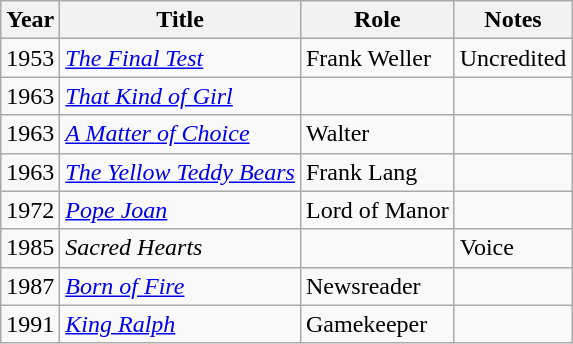<table class="wikitable">
<tr>
<th>Year</th>
<th>Title</th>
<th>Role</th>
<th>Notes</th>
</tr>
<tr>
<td>1953</td>
<td><em><a href='#'>The Final Test</a></em></td>
<td>Frank Weller</td>
<td>Uncredited</td>
</tr>
<tr>
<td>1963</td>
<td><em><a href='#'>That Kind of Girl</a></em></td>
<td></td>
<td></td>
</tr>
<tr>
<td>1963</td>
<td><em><a href='#'>A Matter of Choice</a></em></td>
<td>Walter</td>
<td></td>
</tr>
<tr>
<td>1963</td>
<td><em><a href='#'>The Yellow Teddy Bears</a></em></td>
<td>Frank Lang</td>
<td></td>
</tr>
<tr>
<td>1972</td>
<td><em><a href='#'>Pope Joan</a></em></td>
<td>Lord of Manor</td>
<td></td>
</tr>
<tr>
<td>1985</td>
<td><em>Sacred Hearts</em></td>
<td></td>
<td>Voice</td>
</tr>
<tr>
<td>1987</td>
<td><em><a href='#'>Born of Fire</a></em></td>
<td>Newsreader</td>
<td></td>
</tr>
<tr>
<td>1991</td>
<td><em><a href='#'>King Ralph</a></em></td>
<td>Gamekeeper</td>
<td></td>
</tr>
</table>
